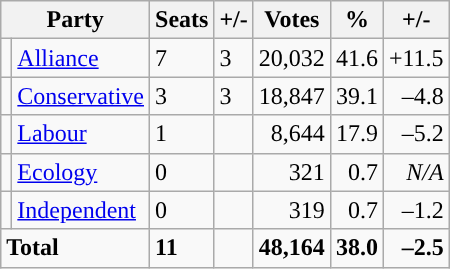<table class="wikitable sortable">
<tr>
<th colspan="2">Party</th>
<th>Seats</th>
<th>+/-</th>
<th>Votes</th>
<th>%</th>
<th>+/-</th>
</tr>
<tr>
<td style="background-color: "></td>
<td><a href='#'>Alliance</a></td>
<td>7</td>
<td> 3</td>
<td style="text-align:right;">20,032</td>
<td style="text-align:right;">41.6</td>
<td style="text-align:right;">+11.5</td>
</tr>
<tr>
<td style="background-color: "></td>
<td><a href='#'>Conservative</a></td>
<td>3</td>
<td> 3</td>
<td style="text-align:right;">18,847</td>
<td style="text-align:right;">39.1</td>
<td style="text-align:right;">–4.8</td>
</tr>
<tr>
<td style="background-color: "></td>
<td><a href='#'>Labour</a></td>
<td>1</td>
<td></td>
<td style="text-align:right;">8,644</td>
<td style="text-align:right;">17.9</td>
<td style="text-align:right;">–5.2</td>
</tr>
<tr>
<td style="background-color: "></td>
<td><a href='#'>Ecology</a></td>
<td>0</td>
<td></td>
<td style="text-align:right;">321</td>
<td style="text-align:right;">0.7</td>
<td style="text-align:right;"><em>N/A</em></td>
</tr>
<tr>
<td style="background-color: "></td>
<td><a href='#'>Independent</a></td>
<td>0</td>
<td></td>
<td style="text-align:right;">319</td>
<td style="text-align:right;">0.7</td>
<td style="text-align:right;">–1.2</td>
</tr>
<tr>
<td colspan="2"><strong>Total</strong></td>
<td><strong>11</strong></td>
<td></td>
<td style="text-align:right;"><strong>48,164</strong></td>
<td style="text-align:right;"><strong>38.0</strong></td>
<td style="text-align:right;"><strong>–2.5</strong></td>
</tr>
</table>
